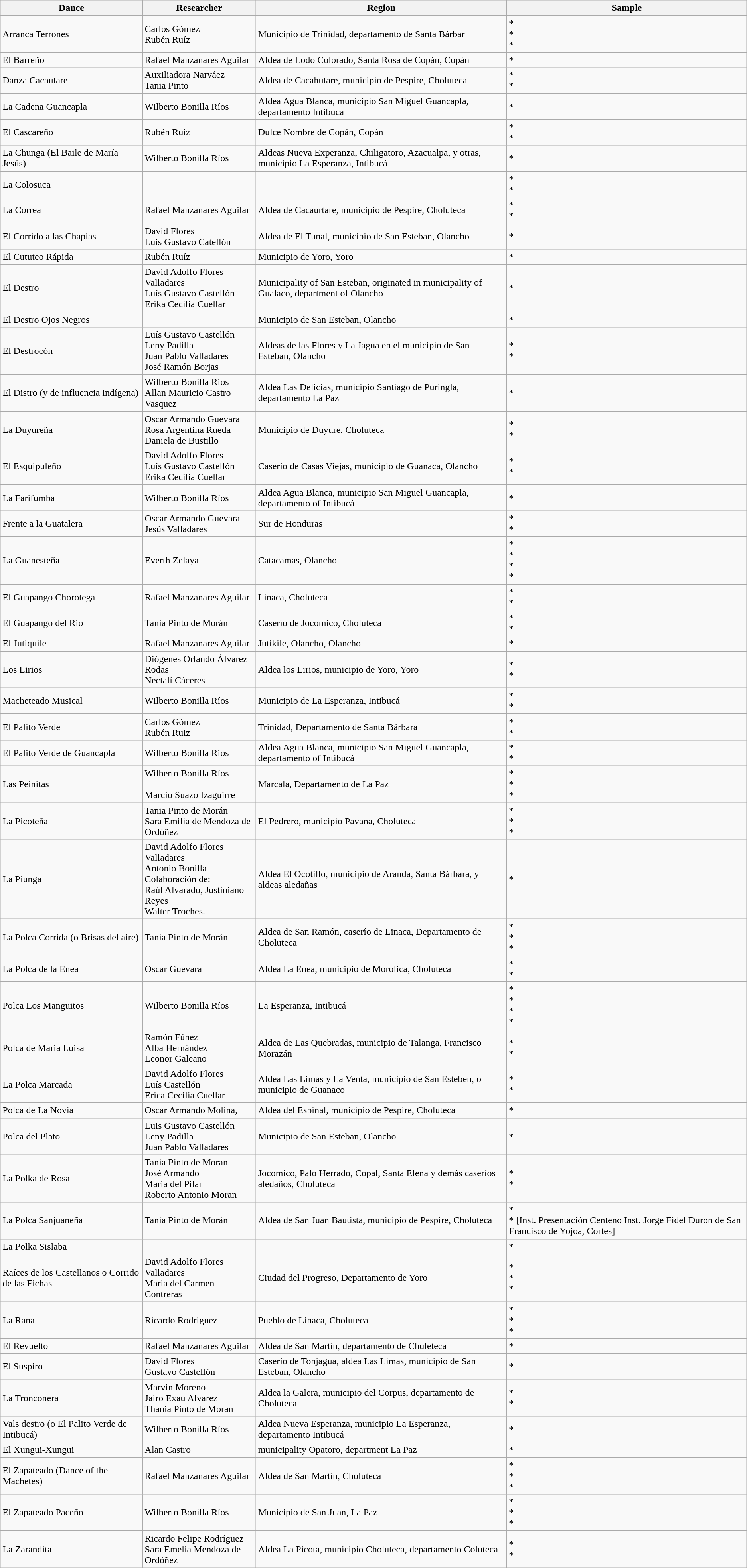<table class="wikitable">
<tr>
<th>Dance</th>
<th>Researcher</th>
<th>Region</th>
<th>Sample</th>
</tr>
<tr>
<td>Arranca Terrones</td>
<td>Carlos Gómez<br>Rubén Ruíz</td>
<td>Municipio de Trinidad, departamento de Santa Bárbar</td>
<td>* <br>* <br>* </td>
</tr>
<tr>
<td>El Barreño</td>
<td>Rafael Manzanares Aguilar</td>
<td>Aldea de Lodo Colorado, Santa Rosa de Copán, Copán</td>
<td>* </td>
</tr>
<tr>
<td>Danza Cacautare</td>
<td>Auxiliadora Narváez<br>Tania Pinto</td>
<td>Aldea de Cacahutare, municipio de Pespire, Choluteca</td>
<td>* <br>* </td>
</tr>
<tr>
<td>La Cadena Guancapla</td>
<td>Wilberto Bonilla Ríos</td>
<td>Aldea Agua Blanca, municipio San Miguel Guancapla, departamento Intibuca</td>
<td>*</td>
</tr>
<tr>
<td>El Cascareño</td>
<td>Rubén Ruiz</td>
<td>Dulce Nombre de Copán, Copán</td>
<td>* <br>* </td>
</tr>
<tr>
<td>La Chunga (El Baile de María Jesús)</td>
<td>Wilberto Bonilla Ríos</td>
<td>Aldeas Nueva Experanza, Chiligatoro, Azacualpa, y otras, municipio La Esperanza, Intibucá</td>
<td>* </td>
</tr>
<tr>
<td>La Colosuca</td>
<td></td>
<td></td>
<td>* <br>* </td>
</tr>
<tr>
<td>La Correa</td>
<td>Rafael Manzanares Aguilar</td>
<td>Aldea de Cacaurtare, municipio de Pespire, Choluteca</td>
<td>* <br>* </td>
</tr>
<tr>
<td>El Corrido a las Chapias</td>
<td>David Flores<br>Luis Gustavo Catellón</td>
<td>Aldea de El Tunal, municipio de San Esteban, Olancho</td>
<td>* </td>
</tr>
<tr>
<td>El Cututeo Rápida</td>
<td>Rubén Ruíz</td>
<td>Municipio de Yoro, Yoro</td>
<td>* </td>
</tr>
<tr>
<td>El Destro</td>
<td>David Adolfo Flores Valladares<br>Luís Gustavo Castellón<br>Erika Cecilia Cuellar</td>
<td>Municipality of San Esteban, originated in municipality of Gualaco, department of Olancho</td>
<td>* </td>
</tr>
<tr>
<td>El Destro Ojos Negros</td>
<td></td>
<td>Municipio de San Esteban, Olancho</td>
<td>* </td>
</tr>
<tr>
<td>El Destrocón</td>
<td>Luís Gustavo Castellón<br>Leny Padilla<br>Juan Pablo Valladares<br>José Ramón Borjas</td>
<td>Aldeas de las Flores y La Jagua en el municipio de San Esteban, Olancho</td>
<td>* <br>* </td>
</tr>
<tr>
<td>El Distro (y de influencia indígena)</td>
<td>Wilberto Bonilla Ríos<br>Allan Mauricio Castro Vasquez</td>
<td>Aldea Las Delicias, municipio Santiago de Puringla, departamento La Paz</td>
<td>* </td>
</tr>
<tr>
<td>La Duyureña</td>
<td>Oscar Armando Guevara<br>Rosa Argentina Rueda<br>Daniela de Bustillo</td>
<td>Municipio de Duyure, Choluteca</td>
<td>* <br>* </td>
</tr>
<tr>
<td>El Esquipuleño</td>
<td>David Adolfo Flores<br>Luís Gustavo Castellón<br>Erika Cecilia Cuellar</td>
<td>Caserío de Casas Viejas, municipio de Guanaca, Olancho</td>
<td>* <br>* </td>
</tr>
<tr>
<td>La Farifumba</td>
<td>Wilberto Bonilla Ríos</td>
<td>Aldea Agua Blanca, municipio San Miguel Guancapla, departamento of Intibucá</td>
<td>* </td>
</tr>
<tr>
<td>Frente a la Guatalera</td>
<td>Oscar Armando Guevara<br>Jesús Valladares</td>
<td>Sur de Honduras</td>
<td>* <br>* </td>
</tr>
<tr>
<td>La Guanesteña</td>
<td>Everth Zelaya</td>
<td>Catacamas, Olancho</td>
<td>* <br>* <br>* <br>* </td>
</tr>
<tr>
<td>El Guapango Chorotega</td>
<td>Rafael Manzanares Aguilar</td>
<td>Linaca, Choluteca</td>
<td>* <br>* </td>
</tr>
<tr>
<td>El Guapango del Río</td>
<td>Tania Pinto de Morán</td>
<td>Caserío de Jocomico, Choluteca</td>
<td>* <br>* </td>
</tr>
<tr>
<td>El Jutiquile</td>
<td>Rafael Manzanares Aguilar</td>
<td>Jutikile, Olancho, Olancho</td>
<td>* </td>
</tr>
<tr>
<td>Los Lirios</td>
<td>Diógenes Orlando Álvarez Rodas<br>Nectalí Cáceres</td>
<td>Aldea los Lirios, municipio de Yoro, Yoro</td>
<td>* <br>* </td>
</tr>
<tr>
<td>Macheteado Musical</td>
<td>Wilberto Bonilla Ríos</td>
<td>Municipio de La Esperanza, Intibucá</td>
<td>* <br>* </td>
</tr>
<tr>
<td>El Palito Verde</td>
<td>Carlos Gómez<br>Rubén Ruiz</td>
<td>Trinidad, Departamento de Santa Bárbara</td>
<td>* <br>* </td>
</tr>
<tr>
<td>El Palito Verde de Guancapla</td>
<td>Wilberto Bonilla Ríos</td>
<td>Aldea Agua Blanca, municipio San Miguel Guancapla, departamento of Intibucá</td>
<td>* <br>* </td>
</tr>
<tr>
<td>Las Peinitas</td>
<td>Wilberto Bonilla Ríos<br><br>Marcio Suazo Izaguirre</td>
<td>Marcala, Departamento de La Paz</td>
<td>* <br>* <br>* </td>
</tr>
<tr>
<td>La Picoteña</td>
<td>Tania Pinto de Morán<br>Sara Emilia de Mendoza de Ordóñez</td>
<td>El Pedrero, municipio Pavana, Choluteca</td>
<td>* <br>* <br>* </td>
</tr>
<tr>
<td>La Piunga</td>
<td>David Adolfo Flores Valladares<br>Antonio Bonilla<br>Colaboración de:<br>Raúl Alvarado, Justiniano Reyes<br>Walter Troches.</td>
<td>Aldea El Ocotillo, municipio de Aranda, Santa Bárbara, y aldeas aledañas</td>
<td>*</td>
</tr>
<tr>
<td>La Polca Corrida (o Brisas del aire)</td>
<td>Tania Pinto de Morán</td>
<td>Aldea de San Ramón, caserío de Linaca, Departamento de Choluteca</td>
<td>* <br>* <br>* </td>
</tr>
<tr>
<td>La Polca de la Enea</td>
<td>Oscar Guevara</td>
<td>Aldea La Enea, municipio de Morolica, Choluteca</td>
<td>* <br>* </td>
</tr>
<tr>
<td>Polca Los Manguitos</td>
<td>Wilberto Bonilla Ríos</td>
<td>La Esperanza, Intibucá</td>
<td>* <br>* <br>* <br>* </td>
</tr>
<tr>
<td>Polca de María Luisa</td>
<td>Ramón Fúnez<br>Alba Hernández<br>Leonor Galeano</td>
<td>Aldea de Las Quebradas, municipio de Talanga, Francisco Morazán</td>
<td>* <br>* </td>
</tr>
<tr>
<td>La Polca Marcada</td>
<td>David Adolfo Flores<br>Luís Castellón<br>Erica Cecilia Cuellar</td>
<td>Aldea Las Limas y La Venta, municipio de San Esteben, o municipio de Guanaco</td>
<td>* <br>* </td>
</tr>
<tr>
<td>Polca de La Novia</td>
<td>Oscar Armando Molina,</td>
<td>Aldea del Espinal, municipio de Pespire, Choluteca</td>
<td>*</td>
</tr>
<tr>
<td>Polca del Plato</td>
<td>Luis Gustavo Castellón<br>Leny Padilla<br>Juan Pablo Valladares</td>
<td>Municipio de San Esteban, Olancho</td>
<td>* </td>
</tr>
<tr>
<td>La Polka de Rosa</td>
<td>Tania Pinto de Moran<br>José Armando<br>María del Pilar<br>Roberto Antonio Moran</td>
<td>Jocomico, Palo Herrado, Copal, Santa Elena y demás caseríos aledaños, Choluteca</td>
<td>* <br>* </td>
</tr>
<tr>
<td>La Polca Sanjuaneña</td>
<td>Tania Pinto de Morán</td>
<td>Aldea de San Juan Bautista, municipio de Pespire, Choluteca</td>
<td>* <br>* [Inst. Presentación Centeno Inst. Jorge Fidel Duron de San Francisco de Yojoa, Cortes]</td>
</tr>
<tr>
<td>La Polka Sislaba</td>
<td></td>
<td></td>
<td>* </td>
</tr>
<tr>
<td>Raíces de los Castellanos o Corrido de las Fichas</td>
<td>David Adolfo Flores Valladares<br>Maria del Carmen Contreras</td>
<td>Ciudad del Progreso, Departamento de Yoro</td>
<td>* <br>* <br>* </td>
</tr>
<tr>
<td>La Rana</td>
<td>Ricardo Rodriguez</td>
<td>Pueblo de Linaca, Choluteca</td>
<td>* <br>* <br>* </td>
</tr>
<tr>
<td>El Revuelto</td>
<td>Rafael Manzanares Aguilar</td>
<td>Aldea de San Martín, departamento de Chuleteca</td>
<td>* </td>
</tr>
<tr>
<td>El Suspiro</td>
<td>David Flores<br>Gustavo Castellón</td>
<td>Caserío de Tonjagua, aldea Las Limas, municipio de San Esteban, Olancho</td>
<td>* </td>
</tr>
<tr>
<td>La Tronconera</td>
<td>Marvin Moreno<br>Jairo Exau Alvarez<br>Thania Pinto de Moran</td>
<td>Aldea la Galera, municipio del Corpus, departamento de Choluteca</td>
<td>* <br>* </td>
</tr>
<tr>
<td>Vals destro (o El Palito Verde de Intibucá)</td>
<td>Wilberto Bonilla Ríos</td>
<td>Aldea Nueva Esperanza, municipio La Esperanza, departamento Intibucá</td>
<td>* </td>
</tr>
<tr>
<td>El Xungui-Xungui</td>
<td>Alan Castro</td>
<td>municipality Opatoro, department La Paz</td>
<td>* </td>
</tr>
<tr>
<td>El Zapateado (Dance of the Machetes)</td>
<td>Rafael Manzanares Aguilar</td>
<td>Aldea de San Martín, Choluteca</td>
<td>* <br>* <br>* </td>
</tr>
<tr>
<td>El Zapateado Paceño</td>
<td>Wilberto Bonilla Ríos</td>
<td>Municipio de San Juan, La Paz</td>
<td>* <br>* <br>* </td>
</tr>
<tr>
<td>La Zarandita</td>
<td>Ricardo Felipe Rodríguez<br>Sara Emelia Mendoza de Ordóñez</td>
<td>Aldea La Picota, municipio Choluteca, departamento Coluteca</td>
<td>* <br>* </td>
</tr>
</table>
